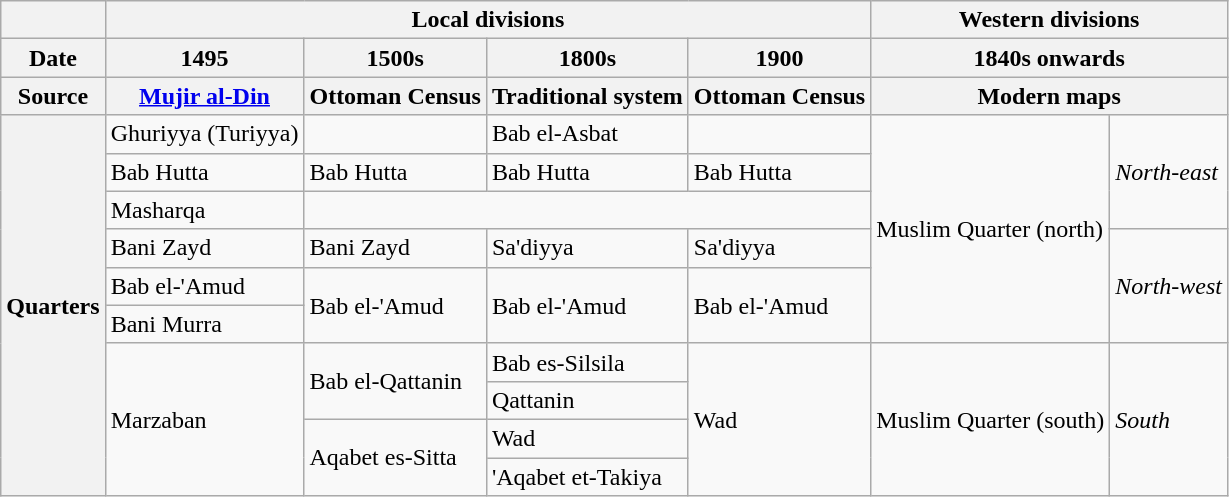<table class="wikitable">
<tr>
<th></th>
<th colspan="4">Local divisions</th>
<th colspan="2">Western divisions</th>
</tr>
<tr>
<th>Date</th>
<th>1495</th>
<th>1500s</th>
<th>1800s</th>
<th>1900</th>
<th colspan="2">1840s onwards</th>
</tr>
<tr>
<th>Source</th>
<th><a href='#'>Mujir al-Din</a></th>
<th>Ottoman Census</th>
<th>Traditional system</th>
<th>Ottoman Census</th>
<th colspan="2">Modern maps</th>
</tr>
<tr>
<th rowspan="10">Quarters</th>
<td>Ghuriyya (Turiyya)</td>
<td></td>
<td>Bab el-Asbat</td>
<td></td>
<td rowspan="6">Muslim Quarter (north)</td>
<td rowspan="3"><em>North-east</em></td>
</tr>
<tr>
<td>Bab Hutta</td>
<td>Bab Hutta</td>
<td>Bab Hutta</td>
<td>Bab Hutta</td>
</tr>
<tr>
<td>Masharqa</td>
<td colspan="3"></td>
</tr>
<tr>
<td>Bani Zayd</td>
<td>Bani Zayd</td>
<td>Sa'diyya</td>
<td>Sa'diyya</td>
<td rowspan="3"><em>North-west</em></td>
</tr>
<tr>
<td>Bab el-'Amud</td>
<td rowspan="2">Bab el-'Amud</td>
<td rowspan="2">Bab el-'Amud</td>
<td rowspan="2">Bab el-'Amud</td>
</tr>
<tr>
<td>Bani Murra</td>
</tr>
<tr>
<td rowspan="4">Marzaban</td>
<td rowspan="2">Bab el-Qattanin</td>
<td>Bab es-Silsila</td>
<td rowspan="4">Wad</td>
<td rowspan="4">Muslim Quarter (south)</td>
<td rowspan="4"><em>South</em></td>
</tr>
<tr>
<td>Qattanin</td>
</tr>
<tr>
<td rowspan="2">Aqabet es-Sitta</td>
<td>Wad</td>
</tr>
<tr>
<td>'Aqabet et-Takiya</td>
</tr>
</table>
